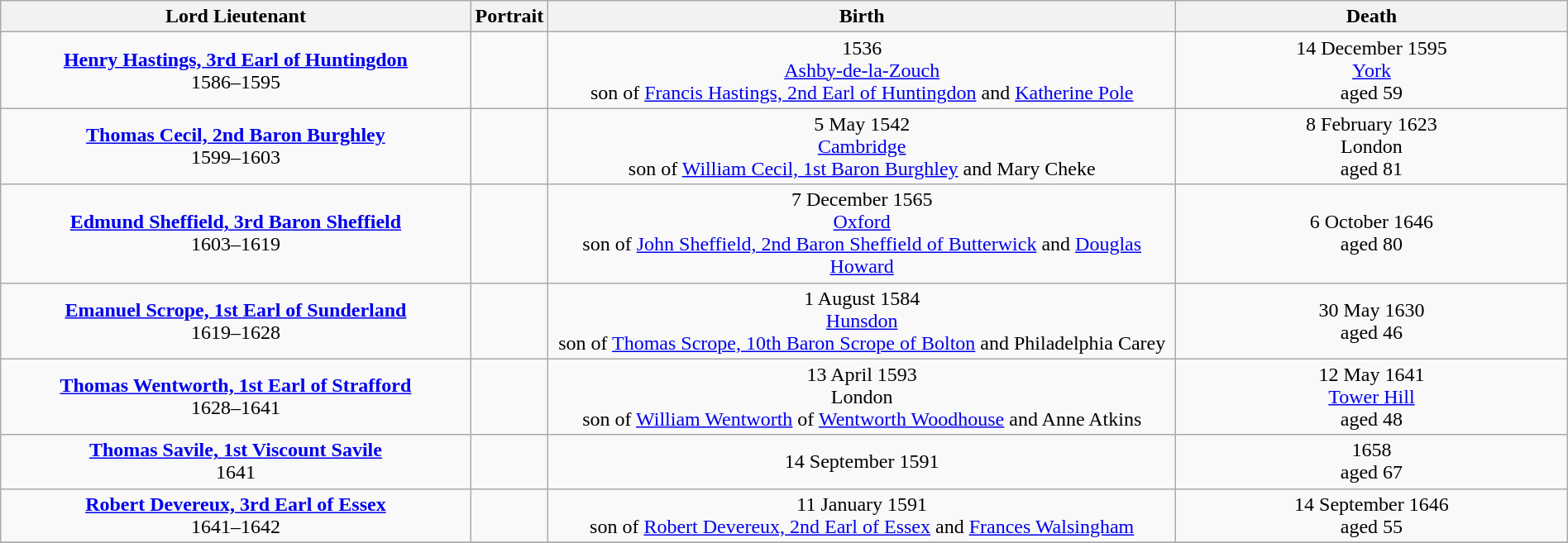<table style="text-align:center; width:100%" class="wikitable">
<tr>
<th width=30%>Lord Lieutenant</th>
<th width=25px>Portrait</th>
<th>Birth</th>
<th width=25%>Death</th>
</tr>
<tr>
<td><strong> <a href='#'>Henry Hastings, 3rd Earl of Huntingdon</a></strong><br>1586–1595</td>
<td></td>
<td>1536<br><a href='#'>Ashby-de-la-Zouch</a><br>son of <a href='#'>Francis Hastings, 2nd Earl of Huntingdon</a> and <a href='#'>Katherine Pole</a></td>
<td>14 December 1595<br><a href='#'>York</a><br>aged 59</td>
</tr>
<tr>
<td><strong><a href='#'>Thomas Cecil, 2nd Baron Burghley</a></strong><br>1599–1603</td>
<td></td>
<td>5 May 1542<br><a href='#'>Cambridge</a><br>son of <a href='#'>William Cecil, 1st Baron Burghley</a> and Mary Cheke</td>
<td>8 February 1623<br>London<br>aged 81</td>
</tr>
<tr>
<td><strong><a href='#'>Edmund Sheffield, 3rd Baron Sheffield</a></strong><br>1603–1619</td>
<td></td>
<td>7 December 1565<br><a href='#'>Oxford</a><br>son of <a href='#'>John Sheffield, 2nd Baron Sheffield of Butterwick</a> and <a href='#'>Douglas Howard</a></td>
<td>6 October 1646<br>aged 80</td>
</tr>
<tr>
<td><strong><a href='#'>Emanuel Scrope, 1st Earl of Sunderland</a></strong><br>1619–1628</td>
<td></td>
<td>1 August 1584<br><a href='#'>Hunsdon</a><br>son of <a href='#'>Thomas Scrope, 10th Baron Scrope of Bolton</a> and Philadelphia Carey</td>
<td>30 May 1630<br>aged 46</td>
</tr>
<tr>
<td><strong><a href='#'>Thomas Wentworth, 1st Earl of Strafford</a></strong><br>1628–1641</td>
<td></td>
<td>13 April 1593<br>London<br>son of <a href='#'>William Wentworth</a> of <a href='#'>Wentworth Woodhouse</a> and Anne Atkins</td>
<td>12 May 1641<br><a href='#'>Tower Hill</a><br>aged 48</td>
</tr>
<tr>
<td><strong><a href='#'>Thomas Savile, 1st Viscount Savile</a></strong><br>1641</td>
<td></td>
<td>14 September 1591</td>
<td>1658<br>aged 67</td>
</tr>
<tr>
<td><strong><a href='#'>Robert Devereux, 3rd Earl of Essex</a></strong><br>1641–1642</td>
<td></td>
<td>11 January 1591<br>son of <a href='#'>Robert Devereux, 2nd Earl of Essex</a> and <a href='#'>Frances Walsingham</a></td>
<td>14 September 1646<br>aged 55</td>
</tr>
<tr>
</tr>
</table>
